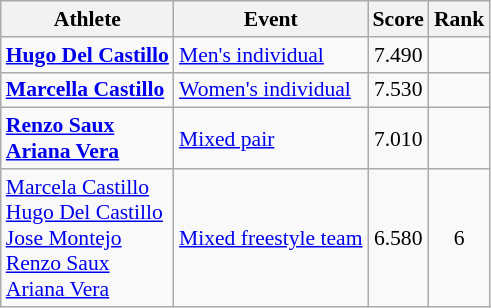<table class=wikitable style=font-size:90%;text-align:center>
<tr>
<th>Athlete</th>
<th>Event</th>
<th>Score</th>
<th>Rank</th>
</tr>
<tr>
<td align=left><strong><a href='#'>Hugo Del Castillo</a></strong></td>
<td align=left><a href='#'>Men's individual</a></td>
<td>7.490</td>
<td></td>
</tr>
<tr align=center>
<td align=left><strong><a href='#'>Marcella Castillo</a></strong></td>
<td align=left><a href='#'>Women's individual</a></td>
<td>7.530</td>
<td></td>
</tr>
<tr align=center>
<td align=left><strong><a href='#'>Renzo Saux</a><br><a href='#'>Ariana Vera</a></strong></td>
<td align=left><a href='#'>Mixed pair</a></td>
<td>7.010</td>
<td></td>
</tr>
<tr align=center>
<td align=left><a href='#'>Marcela Castillo</a><br><a href='#'>Hugo Del Castillo</a><br><a href='#'>Jose Montejo</a><br><a href='#'>Renzo Saux</a><br><a href='#'>Ariana Vera</a></td>
<td align=left><a href='#'>Mixed freestyle team</a></td>
<td>6.580</td>
<td>6</td>
</tr>
</table>
